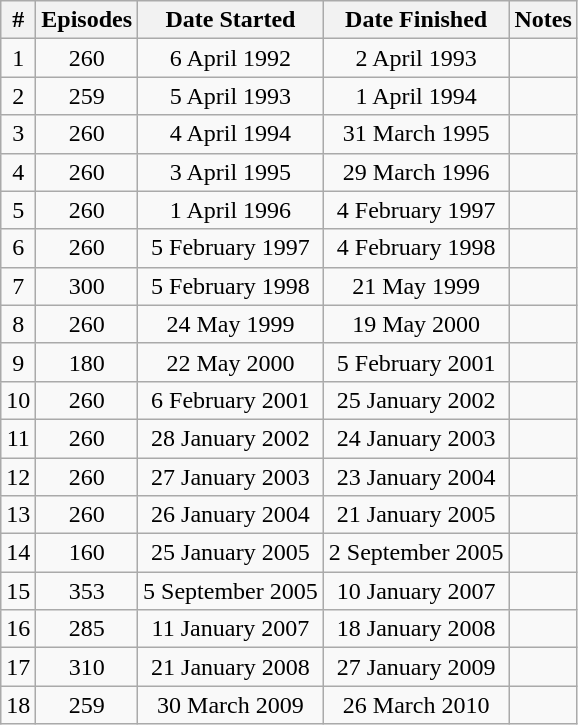<table class=wikitable style="text-align:center">
<tr>
<th>#</th>
<th>Episodes</th>
<th>Date Started</th>
<th>Date Finished</th>
<th>Notes</th>
</tr>
<tr>
<td>1</td>
<td>260</td>
<td>6 April 1992</td>
<td>2 April 1993</td>
<td></td>
</tr>
<tr>
<td>2</td>
<td>259</td>
<td>5 April 1993</td>
<td>1 April 1994</td>
<td></td>
</tr>
<tr>
<td>3</td>
<td>260</td>
<td>4 April 1994</td>
<td>31 March 1995</td>
<td></td>
</tr>
<tr>
<td>4</td>
<td>260</td>
<td>3 April 1995</td>
<td>29 March 1996</td>
<td></td>
</tr>
<tr>
<td>5</td>
<td>260</td>
<td>1 April 1996</td>
<td>4 February 1997</td>
<td></td>
</tr>
<tr>
<td>6</td>
<td>260</td>
<td>5 February 1997</td>
<td>4 February 1998</td>
<td></td>
</tr>
<tr>
<td>7</td>
<td>300</td>
<td>5 February 1998</td>
<td>21 May 1999</td>
<td></td>
</tr>
<tr>
<td>8</td>
<td>260</td>
<td>24 May 1999</td>
<td>19 May 2000</td>
<td></td>
</tr>
<tr>
<td>9</td>
<td>180</td>
<td>22 May 2000</td>
<td>5 February 2001</td>
<td></td>
</tr>
<tr>
<td>10</td>
<td>260</td>
<td>6 February 2001</td>
<td>25 January 2002</td>
<td></td>
</tr>
<tr>
<td>11</td>
<td>260</td>
<td>28 January 2002</td>
<td>24 January 2003</td>
<td></td>
</tr>
<tr>
<td>12</td>
<td>260</td>
<td>27 January 2003</td>
<td>23 January 2004</td>
<td></td>
</tr>
<tr>
<td>13</td>
<td>260</td>
<td>26 January 2004</td>
<td>21 January 2005</td>
<td></td>
</tr>
<tr>
<td>14</td>
<td>160</td>
<td>25 January 2005</td>
<td>2 September 2005</td>
<td></td>
</tr>
<tr>
<td>15</td>
<td>353</td>
<td>5 September 2005</td>
<td>10 January 2007</td>
<td></td>
</tr>
<tr>
<td>16</td>
<td>285</td>
<td>11 January 2007</td>
<td>18 January 2008</td>
<td></td>
</tr>
<tr>
<td>17</td>
<td>310</td>
<td>21 January 2008</td>
<td>27 January 2009</td>
<td></td>
</tr>
<tr>
<td>18</td>
<td>259</td>
<td>30 March 2009</td>
<td>26 March 2010</td>
<td></td>
</tr>
</table>
